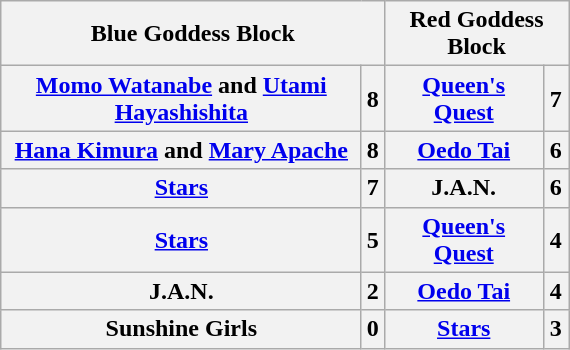<table class="wikitable" style="text-align:center; margin: 1em auto 1em auto" width="30%">
<tr>
<th colspan="2">Blue Goddess Block</th>
<th colspan="2">Red Goddess Block</th>
</tr>
<tr>
<th><a href='#'>Momo Watanabe</a> and <a href='#'>Utami Hayashishita</a></th>
<th>8</th>
<th><a href='#'>Queen's Quest</a><br></th>
<th>7</th>
</tr>
<tr>
<th><a href='#'>Hana Kimura</a> and <a href='#'>Mary Apache</a></th>
<th>8</th>
<th><a href='#'>Oedo Tai</a><br></th>
<th>6</th>
</tr>
<tr>
<th><a href='#'>Stars</a><br></th>
<th>7</th>
<th>J.A.N.<br></th>
<th>6</th>
</tr>
<tr>
<th><a href='#'>Stars</a><br></th>
<th>5</th>
<th><a href='#'>Queen's Quest</a><br></th>
<th>4</th>
</tr>
<tr>
<th>J.A.N.<br></th>
<th>2</th>
<th><a href='#'>Oedo Tai</a><br></th>
<th>4</th>
</tr>
<tr>
<th>Sunshine Girls<br></th>
<th>0</th>
<th><a href='#'>Stars</a><br></th>
<th>3</th>
</tr>
</table>
